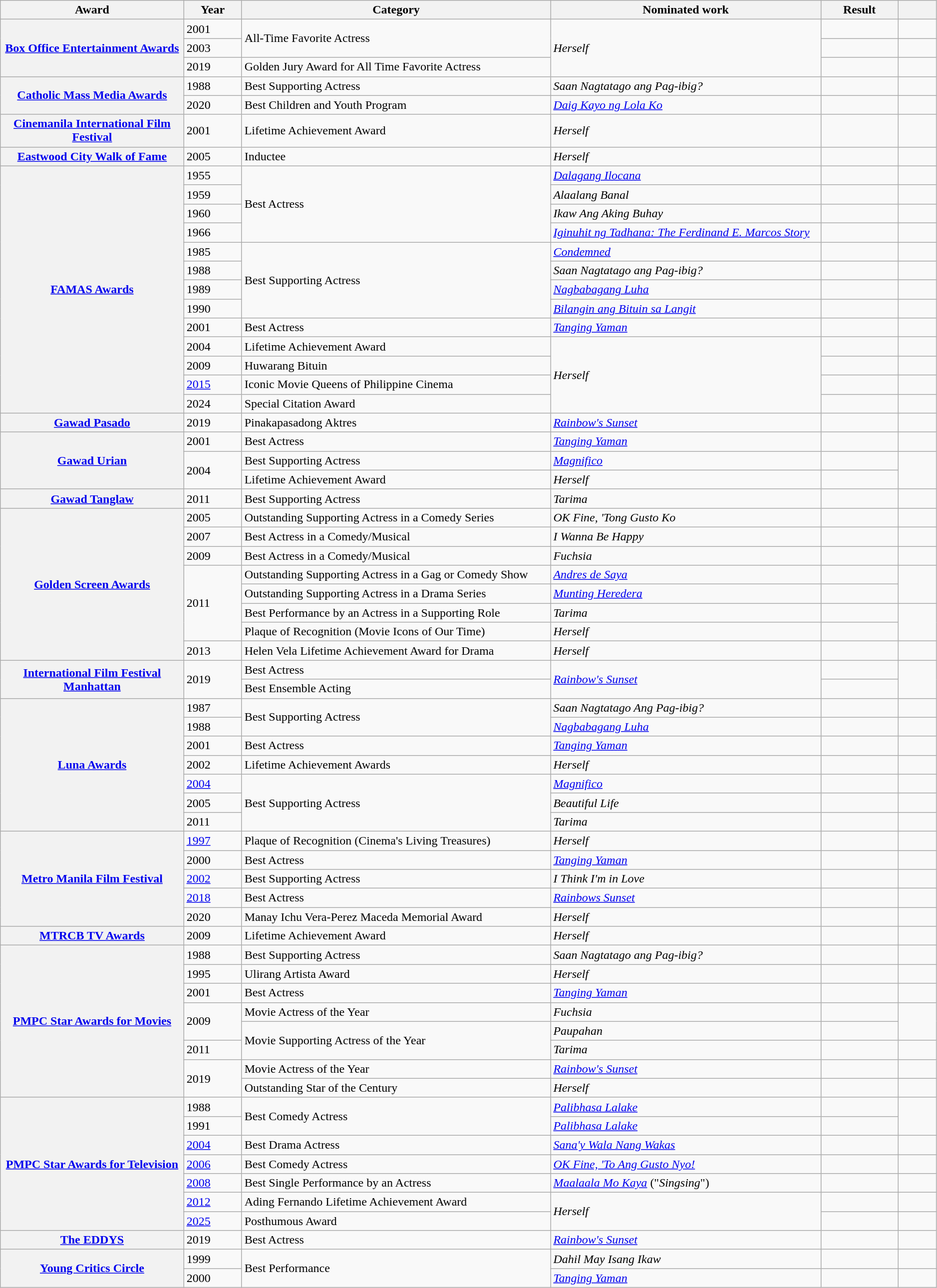<table class="wikitable sortable plainrowheaders" style="width:99%;">
<tr>
<th scope="col" style="width:19%;">Award</th>
<th scope="col" style="width:6%;">Year</th>
<th scope="col" style="width:32%;">Category</th>
<th scope="col" style="width:28%;">Nominated work</th>
<th scope="col" style="width:8%;">Result</th>
<th scope="col" style="width:4%;" class="unsortable"></th>
</tr>
<tr>
<th rowspan="3" scope="rowgroup"><a href='#'>Box Office Entertainment Awards</a></th>
<td>2001</td>
<td rowspan="2">All-Time Favorite Actress</td>
<td rowspan="3"><em>Herself</em></td>
<td></td>
<td></td>
</tr>
<tr>
<td>2003</td>
<td></td>
<td></td>
</tr>
<tr>
<td>2019</td>
<td>Golden Jury Award for All Time Favorite Actress</td>
<td></td>
<td></td>
</tr>
<tr>
<th scope="rowgroup" rowspan="2"><a href='#'>Catholic Mass Media Awards</a></th>
<td>1988</td>
<td>Best Supporting Actress</td>
<td><em>Saan Nagtatago ang Pag-ibig?</em></td>
<td></td>
<td></td>
</tr>
<tr>
<td>2020</td>
<td>Best Children and Youth Program</td>
<td><em><a href='#'>Daig Kayo ng Lola Ko</a></em></td>
<td></td>
<td></td>
</tr>
<tr>
<th scope="rowgroup"><a href='#'>Cinemanila International Film Festival</a></th>
<td>2001</td>
<td>Lifetime Achievement Award</td>
<td><em>Herself</em></td>
<td></td>
<td></td>
</tr>
<tr>
<th scope="rowgroup"><a href='#'>Eastwood City Walk of Fame</a></th>
<td>2005</td>
<td>Inductee</td>
<td><em>Herself</em></td>
<td></td>
<td></td>
</tr>
<tr>
<th rowspan="13" scope="rowgroup"><a href='#'>FAMAS Awards</a></th>
<td>1955</td>
<td rowspan="4">Best Actress</td>
<td><em><a href='#'>Dalagang Ilocana</a></em></td>
<td></td>
<td></td>
</tr>
<tr>
<td>1959</td>
<td><em>Alaalang Banal</em></td>
<td></td>
<td></td>
</tr>
<tr>
<td>1960</td>
<td><em>Ikaw Ang Aking Buhay</em></td>
<td></td>
<td></td>
</tr>
<tr>
<td>1966</td>
<td><em><a href='#'>Iginuhit ng Tadhana: The Ferdinand E. Marcos Story</a></em></td>
<td></td>
<td></td>
</tr>
<tr>
<td>1985</td>
<td rowspan="4">Best Supporting Actress</td>
<td><em><a href='#'>Condemned</a></em></td>
<td></td>
<td></td>
</tr>
<tr>
<td>1988</td>
<td><em>Saan Nagtatago ang Pag-ibig?</em></td>
<td></td>
<td></td>
</tr>
<tr>
<td>1989</td>
<td><em><a href='#'>Nagbabagang Luha</a></em></td>
<td></td>
<td></td>
</tr>
<tr>
<td>1990</td>
<td><em><a href='#'>Bilangin ang Bituin sa Langit</a></em></td>
<td></td>
<td></td>
</tr>
<tr>
<td>2001</td>
<td>Best Actress</td>
<td><em><a href='#'>Tanging Yaman</a></em></td>
<td></td>
<td></td>
</tr>
<tr>
<td>2004</td>
<td>Lifetime Achievement Award</td>
<td rowspan="4"><em>Herself</em></td>
<td></td>
<td></td>
</tr>
<tr>
<td>2009</td>
<td>Huwarang Bituin</td>
<td></td>
<td></td>
</tr>
<tr>
<td><a href='#'>2015</a></td>
<td>Iconic Movie Queens of Philippine Cinema</td>
<td></td>
<td></td>
</tr>
<tr>
<td>2024</td>
<td>Special Citation Award</td>
<td></td>
<td></td>
</tr>
<tr>
<th scope="rowgroup"><a href='#'>Gawad Pasado</a></th>
<td>2019</td>
<td>Pinakapasadong Aktres</td>
<td><em><a href='#'>Rainbow's Sunset</a></em></td>
<td></td>
<td></td>
</tr>
<tr>
<th scope="rowgroup" rowspan="3"><a href='#'>Gawad Urian</a></th>
<td>2001</td>
<td>Best Actress</td>
<td><em><a href='#'>Tanging Yaman</a></em></td>
<td></td>
<td></td>
</tr>
<tr>
<td rowspan="2">2004</td>
<td>Best Supporting Actress</td>
<td><em><a href='#'>Magnifico</a></em></td>
<td></td>
<td rowspan="2"></td>
</tr>
<tr>
<td>Lifetime Achievement Award</td>
<td><em>Herself</em></td>
<td></td>
</tr>
<tr>
<th scope="rowgroup"><a href='#'>Gawad Tanglaw</a></th>
<td>2011</td>
<td>Best Supporting Actress </td>
<td><em>Tarima</em></td>
<td></td>
<td></td>
</tr>
<tr>
<th rowspan="8" scope="rowgroup"><a href='#'>Golden Screen Awards</a></th>
<td>2005</td>
<td>Outstanding Supporting Actress in a Comedy Series</td>
<td><em>OK Fine, 'Tong Gusto Ko</em></td>
<td></td>
<td></td>
</tr>
<tr>
<td>2007</td>
<td>Best Actress in a Comedy/Musical</td>
<td><em>I Wanna Be Happy</em></td>
<td></td>
<td></td>
</tr>
<tr>
<td>2009</td>
<td>Best Actress in a Comedy/Musical</td>
<td><em>Fuchsia</em></td>
<td></td>
<td></td>
</tr>
<tr>
<td rowspan="4">2011</td>
<td>Outstanding Supporting Actress in a Gag or Comedy Show</td>
<td><em><a href='#'>Andres de Saya</a></em></td>
<td></td>
<td rowspan="2"></td>
</tr>
<tr>
<td>Outstanding Supporting Actress in a Drama Series</td>
<td><em><a href='#'>Munting Heredera</a></em></td>
<td></td>
</tr>
<tr>
<td>Best Performance by an Actress in a Supporting Role</td>
<td><em>Tarima</em></td>
<td></td>
<td rowspan="2"></td>
</tr>
<tr>
<td>Plaque of Recognition (Movie Icons of Our Time)</td>
<td><em>Herself</em></td>
<td></td>
</tr>
<tr>
<td>2013</td>
<td>Helen Vela Lifetime Achievement Award for Drama</td>
<td><em>Herself</em></td>
<td></td>
<td></td>
</tr>
<tr>
<th scope="rowgroup" rowspan="2"><a href='#'>International Film Festival Manhattan</a></th>
<td rowspan="2">2019</td>
<td>Best Actress</td>
<td rowspan="2"><em><a href='#'>Rainbow's Sunset</a></em></td>
<td></td>
<td rowspan="2"></td>
</tr>
<tr>
<td>Best Ensemble Acting</td>
<td></td>
</tr>
<tr>
<th rowspan="7" scope="rowgroup"><a href='#'>Luna Awards</a></th>
<td>1987</td>
<td rowspan="2">Best Supporting Actress</td>
<td><em>Saan Nagtatago Ang Pag-ibig?</em></td>
<td></td>
<td></td>
</tr>
<tr>
<td>1988</td>
<td><em><a href='#'>Nagbabagang Luha</a></em></td>
<td></td>
<td></td>
</tr>
<tr>
<td>2001</td>
<td>Best Actress</td>
<td><em><a href='#'>Tanging Yaman</a></em></td>
<td></td>
<td></td>
</tr>
<tr>
<td>2002</td>
<td>Lifetime Achievement Awards</td>
<td><em>Herself</em></td>
<td></td>
<td></td>
</tr>
<tr>
<td><a href='#'>2004</a></td>
<td rowspan="3">Best Supporting Actress</td>
<td><em><a href='#'>Magnifico</a></em></td>
<td></td>
<td></td>
</tr>
<tr>
<td>2005</td>
<td><em>Beautiful Life</em></td>
<td></td>
<td></td>
</tr>
<tr>
<td>2011</td>
<td><em>Tarima</em></td>
<td></td>
<td></td>
</tr>
<tr>
<th rowspan="5" scope="rowgroup"><a href='#'>Metro Manila Film Festival</a></th>
<td><a href='#'>1997</a></td>
<td>Plaque of Recognition (Cinema's Living Treasures)</td>
<td><em>Herself</em></td>
<td></td>
<td></td>
</tr>
<tr>
<td>2000</td>
<td>Best Actress</td>
<td><em><a href='#'>Tanging Yaman</a></em></td>
<td></td>
<td></td>
</tr>
<tr>
<td><a href='#'>2002</a></td>
<td>Best Supporting Actress</td>
<td><em>I Think I'm in Love</em></td>
<td></td>
<td></td>
</tr>
<tr>
<td><a href='#'>2018</a></td>
<td>Best Actress</td>
<td><em><a href='#'>Rainbows Sunset</a></em></td>
<td></td>
<td></td>
</tr>
<tr>
<td>2020</td>
<td>Manay Ichu Vera-Perez Maceda Memorial Award</td>
<td><em>Herself</em></td>
<td></td>
<td></td>
</tr>
<tr>
<th scope="rowgroup"><a href='#'>MTRCB TV Awards</a></th>
<td>2009</td>
<td>Lifetime Achievement Award</td>
<td><em>Herself</em></td>
<td></td>
<td></td>
</tr>
<tr>
<th scope="rowgroup" rowspan="8"><a href='#'>PMPC Star Awards for Movies</a></th>
<td>1988</td>
<td>Best Supporting Actress</td>
<td><em>Saan Nagtatago ang Pag-ibig?</em></td>
<td></td>
<td></td>
</tr>
<tr>
<td>1995</td>
<td>Ulirang Artista Award</td>
<td><em>Herself</em></td>
<td></td>
<td></td>
</tr>
<tr>
<td>2001</td>
<td>Best Actress</td>
<td><em><a href='#'>Tanging Yaman</a></em></td>
<td></td>
<td></td>
</tr>
<tr>
<td rowspan="2">2009</td>
<td>Movie Actress of the Year</td>
<td><em>Fuchsia</em></td>
<td></td>
<td rowspan="2"></td>
</tr>
<tr>
<td rowspan="2">Movie Supporting Actress of the Year</td>
<td><em>Paupahan</em></td>
<td></td>
</tr>
<tr>
<td>2011</td>
<td><em>Tarima</em></td>
<td></td>
<td></td>
</tr>
<tr>
<td rowspan="2">2019</td>
<td>Movie Actress of the Year</td>
<td><em><a href='#'>Rainbow's Sunset</a></em></td>
<td></td>
<td></td>
</tr>
<tr>
<td>Outstanding Star of the Century</td>
<td><em>Herself</em></td>
<td></td>
<td></td>
</tr>
<tr>
<th rowspan="7" scope="rowgroup"><a href='#'>PMPC Star Awards for Television</a></th>
<td>1988</td>
<td rowspan="2">Best Comedy Actress</td>
<td><em><a href='#'>Palibhasa Lalake</a></em></td>
<td></td>
<td rowspan="2"></td>
</tr>
<tr>
<td>1991</td>
<td><em><a href='#'>Palibhasa Lalake</a></em></td>
<td></td>
</tr>
<tr>
<td><a href='#'>2004</a></td>
<td>Best Drama Actress</td>
<td><em><a href='#'>Sana'y Wala Nang Wakas</a></em></td>
<td></td>
<td></td>
</tr>
<tr>
<td><a href='#'>2006</a></td>
<td>Best Comedy Actress</td>
<td><em><a href='#'>OK Fine, 'To Ang Gusto Nyo!</a></em></td>
<td></td>
<td></td>
</tr>
<tr>
<td><a href='#'>2008</a></td>
<td>Best Single Performance by an Actress</td>
<td><em><a href='#'>Maalaala Mo Kaya</a></em> ("<em>Singsing</em>")</td>
<td></td>
<td></td>
</tr>
<tr>
<td><a href='#'>2012</a></td>
<td>Ading Fernando Lifetime Achievement Award</td>
<td rowspan="2"><em>Herself</em></td>
<td></td>
<td></td>
</tr>
<tr>
<td><a href='#'>2025</a></td>
<td>Posthumous Award</td>
<td></td>
<td></td>
</tr>
<tr>
<th scope="rowgroup"><a href='#'>The EDDYS</a></th>
<td>2019</td>
<td>Best Actress</td>
<td><em><a href='#'>Rainbow's Sunset</a></em></td>
<td></td>
<td></td>
</tr>
<tr>
<th scope="rowgroup" rowspan="2"><a href='#'>Young Critics Circle</a></th>
<td>1999</td>
<td rowspan="2">Best Performance</td>
<td><em>Dahil May Isang Ikaw</em></td>
<td></td>
<td></td>
</tr>
<tr>
<td>2000</td>
<td><em><a href='#'>Tanging Yaman</a></em></td>
<td></td>
<td></td>
</tr>
</table>
